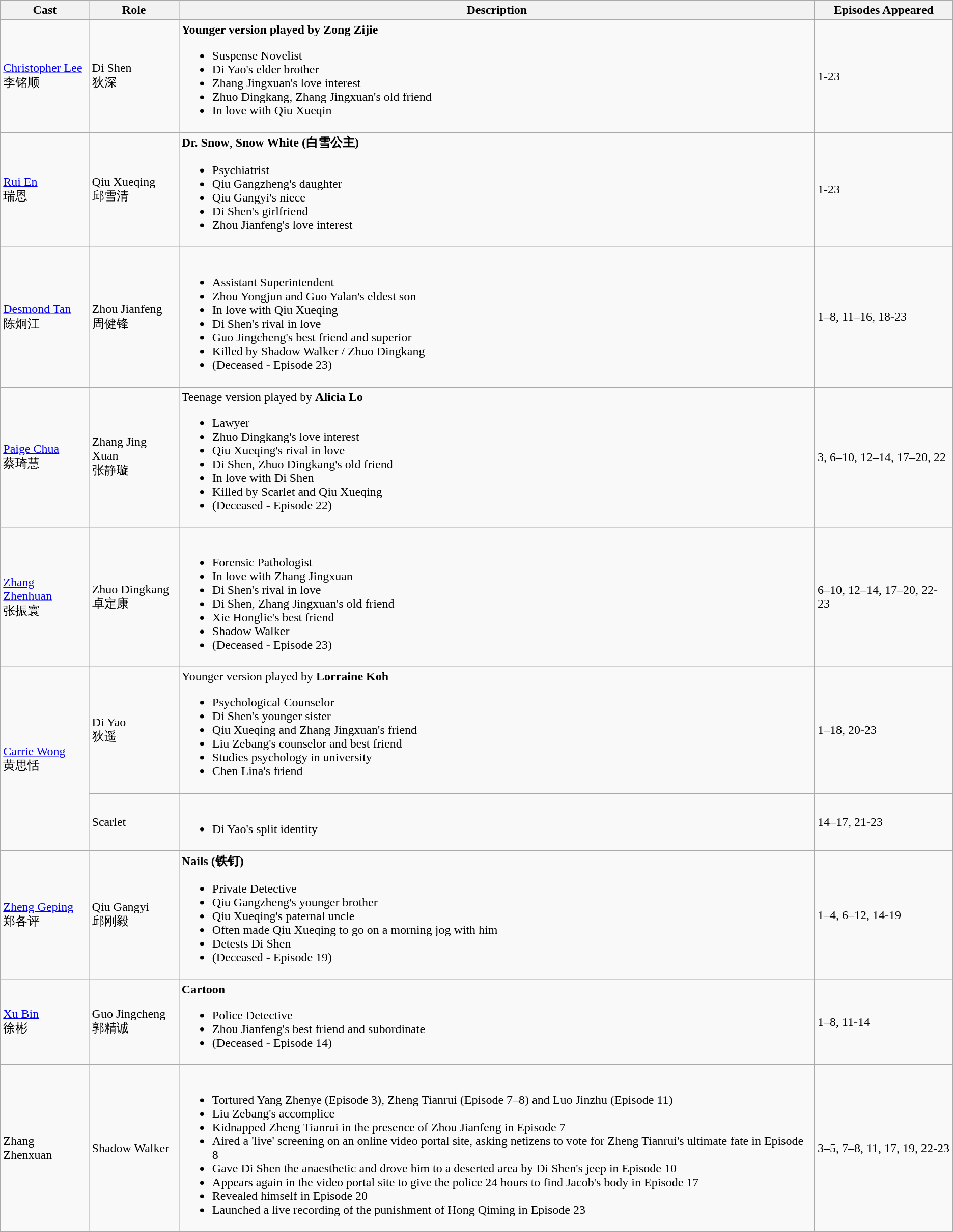<table class="wikitable">
<tr>
<th>Cast</th>
<th>Role</th>
<th>Description</th>
<th>Episodes Appeared</th>
</tr>
<tr>
<td><a href='#'>Christopher Lee</a><br> 李铭顺</td>
<td>Di Shen<br> 狄深</td>
<td><strong>Younger version played by Zong Zijie</strong><br><ul><li>Suspense Novelist</li><li>Di Yao's elder brother</li><li>Zhang Jingxuan's love interest</li><li>Zhuo Dingkang, Zhang Jingxuan's old friend</li><li>In love with Qiu Xueqin</li></ul></td>
<td>1-23</td>
</tr>
<tr>
<td><a href='#'>Rui En</a><br> 瑞恩</td>
<td>Qiu Xueqing<br> 邱雪清</td>
<td><strong>Dr. Snow</strong>, <strong>Snow White (白雪公主)</strong><br><ul><li>Psychiatrist</li><li>Qiu Gangzheng's daughter</li><li>Qiu Gangyi's niece</li><li>Di Shen's girlfriend</li><li>Zhou Jianfeng's love interest</li></ul></td>
<td>1-23</td>
</tr>
<tr>
<td><a href='#'>Desmond Tan</a><br> 陈炯江</td>
<td>Zhou Jianfeng<br> 周健锋</td>
<td><br><ul><li>Assistant Superintendent</li><li>Zhou Yongjun and Guo Yalan's eldest son</li><li>In love with Qiu Xueqing</li><li>Di Shen's rival in love</li><li>Guo Jingcheng's best friend and superior</li><li>Killed by Shadow Walker / Zhuo Dingkang</li><li>(Deceased - Episode 23)</li></ul></td>
<td>1–8, 11–16, 18-23</td>
</tr>
<tr>
<td><a href='#'>Paige Chua</a><br> 蔡琦慧</td>
<td>Zhang Jing Xuan<br> 张静璇</td>
<td>Teenage version played by <strong>Alicia Lo</strong><br><ul><li>Lawyer</li><li>Zhuo Dingkang's love interest</li><li>Qiu Xueqing's rival in love</li><li>Di Shen, Zhuo Dingkang's old friend</li><li>In love with Di Shen</li><li>Killed by Scarlet and Qiu Xueqing</li><li>(Deceased - Episode 22)</li></ul></td>
<td>3, 6–10, 12–14, 17–20, 22</td>
</tr>
<tr>
<td><a href='#'>Zhang Zhenhuan</a><br> 张振寰</td>
<td>Zhuo Dingkang<br> 卓定康</td>
<td><br><ul><li>Forensic Pathologist</li><li>In love with Zhang Jingxuan</li><li>Di Shen's rival in love</li><li>Di Shen, Zhang Jingxuan's old friend</li><li>Xie Honglie's best friend</li><li>Shadow Walker</li><li>(Deceased - Episode 23)</li></ul></td>
<td>6–10, 12–14, 17–20, 22-23</td>
</tr>
<tr>
<td rowspan="2"><a href='#'>Carrie Wong</a><br> 黄思恬</td>
<td>Di Yao<br> 狄遥</td>
<td>Younger version played by <strong>Lorraine Koh</strong><br><ul><li>Psychological Counselor</li><li>Di Shen's younger sister</li><li>Qiu Xueqing and Zhang Jingxuan's friend</li><li>Liu Zebang's counselor and best friend</li><li>Studies psychology in university</li><li>Chen Lina's friend</li></ul></td>
<td>1–18, 20-23</td>
</tr>
<tr>
<td>Scarlet</td>
<td><br><ul><li>Di Yao's split identity</li></ul></td>
<td>14–17, 21-23</td>
</tr>
<tr>
<td><a href='#'>Zheng Geping</a><br> 郑各评</td>
<td>Qiu Gangyi<br> 邱刚毅</td>
<td><strong>Nails (铁钉)</strong><br><ul><li>Private Detective</li><li>Qiu Gangzheng's younger brother</li><li>Qiu Xueqing's paternal uncle</li><li>Often made Qiu Xueqing to go on a morning jog with him</li><li>Detests Di Shen</li><li>(Deceased - Episode 19)</li></ul></td>
<td>1–4, 6–12, 14-19</td>
</tr>
<tr>
<td><a href='#'>Xu Bin</a><br> 徐彬</td>
<td>Guo Jingcheng<br> 郭精诚</td>
<td><strong>Cartoon</strong><br><ul><li>Police Detective</li><li>Zhou Jianfeng's best friend and subordinate</li><li>(Deceased - Episode 14)</li></ul></td>
<td>1–8, 11-14</td>
</tr>
<tr>
<td>Zhang Zhenxuan</td>
<td>Shadow Walker</td>
<td><br><ul><li>Tortured Yang Zhenye (Episode 3), Zheng Tianrui (Episode 7–8) and Luo Jinzhu (Episode 11)</li><li>Liu Zebang's accomplice</li><li>Kidnapped Zheng Tianrui in the presence of Zhou Jianfeng in Episode 7</li><li>Aired a 'live' screening on an online video portal site, asking netizens to vote for Zheng Tianrui's ultimate fate in Episode 8</li><li>Gave Di Shen the anaesthetic and drove him to a deserted area by Di Shen's jeep in Episode 10</li><li>Appears again in the video portal site to give the police 24 hours to find Jacob's body in Episode 17</li><li>Revealed himself  in Episode 20</li><li>Launched a live recording of the punishment of Hong Qiming in Episode 23</li></ul></td>
<td>3–5, 7–8, 11, 17, 19, 22-23</td>
</tr>
<tr>
</tr>
</table>
